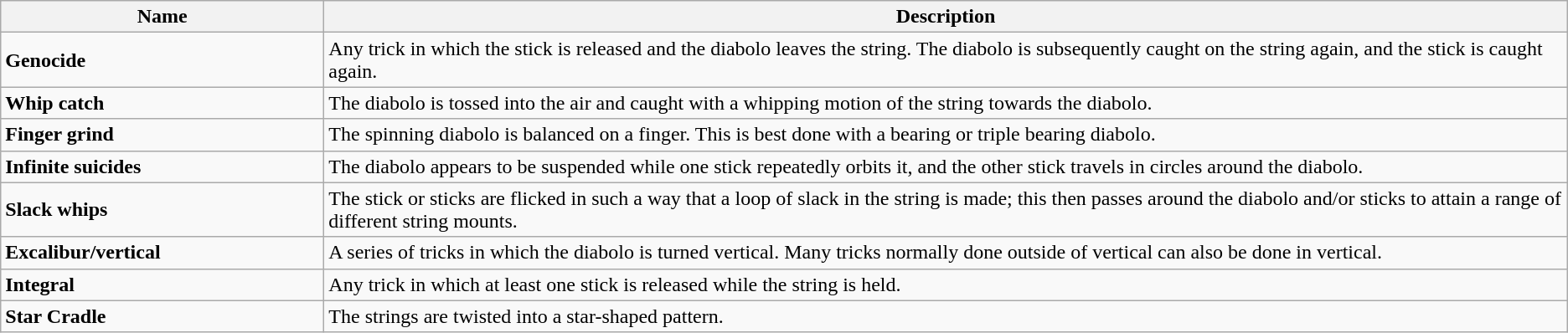<table class="wikitable">
<tr>
<th style="width: 250px;">Name</th>
<th>Description</th>
</tr>
<tr>
<td><strong>Genocide</strong></td>
<td>Any trick in which the stick is released and the diabolo leaves the string. The diabolo is subsequently caught on the string again, and the stick is caught again.</td>
</tr>
<tr>
<td><strong>Whip catch</strong></td>
<td>The diabolo is tossed into the air and caught with a whipping motion of the string towards the diabolo.</td>
</tr>
<tr>
<td><strong>Finger grind</strong></td>
<td>The spinning diabolo is balanced on a finger. This is best done with a bearing or triple bearing diabolo.</td>
</tr>
<tr>
<td><strong>Infinite suicides</strong></td>
<td>The diabolo appears to be suspended while one stick repeatedly orbits it, and the other stick travels in circles around the diabolo.</td>
</tr>
<tr>
<td><strong>Slack whips</strong></td>
<td>The stick or sticks are flicked in such a way that a loop of slack in the string is made; this then passes around the diabolo and/or sticks to attain a range of different string mounts.</td>
</tr>
<tr>
<td><strong>Excalibur/vertical</strong></td>
<td>A series of tricks in which the diabolo is turned vertical. Many tricks normally done outside of vertical can also be done in vertical.</td>
</tr>
<tr>
<td><strong>Integral</strong></td>
<td>Any trick in which at least one stick is released while the string is held.</td>
</tr>
<tr>
<td><strong>Star Cradle</strong></td>
<td>The strings are twisted into a star-shaped pattern.</td>
</tr>
</table>
